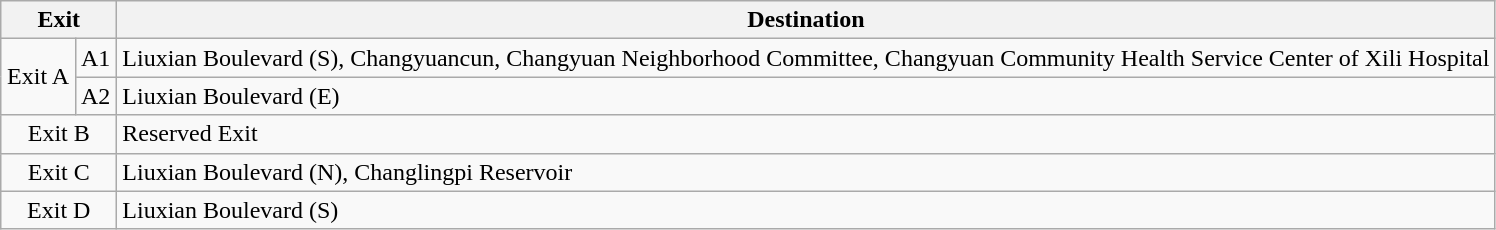<table class="wikitable">
<tr>
<th style="width:70px" colspan="2">Exit</th>
<th>Destination</th>
</tr>
<tr>
<td align="center" rowspan="2">Exit A</td>
<td>A1</td>
<td>Liuxian Boulevard (S), Changyuancun, Changyuan Neighborhood Committee, Changyuan Community Health Service Center of Xili Hospital</td>
</tr>
<tr>
<td>A2</td>
<td>Liuxian Boulevard (E)</td>
</tr>
<tr>
<td align="center" colspan="2">Exit B</td>
<td>Reserved Exit</td>
</tr>
<tr>
<td align="center" colspan="2">Exit C</td>
<td>Liuxian Boulevard (N), Changlingpi Reservoir</td>
</tr>
<tr>
<td align="center" colspan="2">Exit D</td>
<td>Liuxian Boulevard (S)</td>
</tr>
</table>
